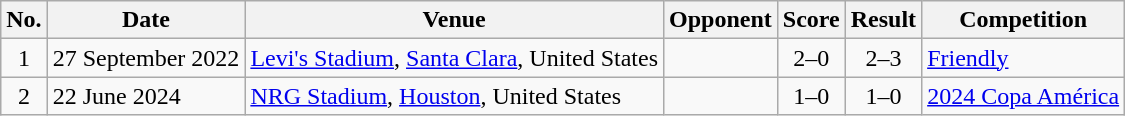<table class="wikitable sortable">
<tr>
<th scope="col">No.</th>
<th scope="col">Date</th>
<th scope="col">Venue</th>
<th scope="col">Opponent</th>
<th scope="col">Score</th>
<th scope="col">Result</th>
<th scope="col">Competition</th>
</tr>
<tr>
<td style="text-align:center">1</td>
<td>27 September 2022</td>
<td><a href='#'>Levi's Stadium</a>, <a href='#'>Santa Clara</a>, United States</td>
<td></td>
<td style="text-align:center">2–0</td>
<td style="text-align:center">2–3</td>
<td><a href='#'>Friendly</a></td>
</tr>
<tr>
<td style="text-align:center">2</td>
<td>22 June 2024</td>
<td><a href='#'>NRG Stadium</a>, <a href='#'>Houston</a>, United States</td>
<td></td>
<td style="text-align:center">1–0</td>
<td style="text-align:center">1–0</td>
<td><a href='#'>2024 Copa América</a></td>
</tr>
</table>
